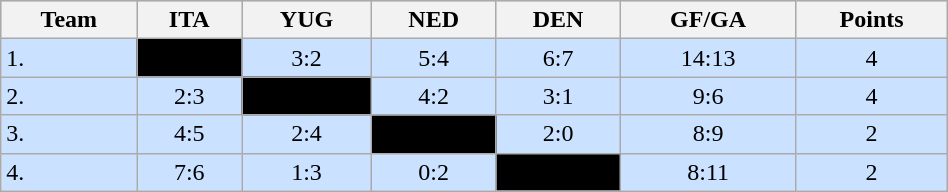<table class="wikitable" bgcolor="#EFEFFF" width="50%">
<tr bgcolor="#BCD2EE">
<th>Team</th>
<th>ITA</th>
<th>YUG</th>
<th>NED</th>
<th>DEN</th>
<th>GF/GA</th>
<th>Points</th>
</tr>
<tr bgcolor="#CAE1FF" align="center">
<td align="left">1. </td>
<td style="background:#000000;"></td>
<td>3:2</td>
<td>5:4</td>
<td>6:7</td>
<td>14:13</td>
<td>4</td>
</tr>
<tr bgcolor="#CAE1FF" align="center">
<td align="left">2. </td>
<td>2:3</td>
<td style="background:#000000;"></td>
<td>4:2</td>
<td>3:1</td>
<td>9:6</td>
<td>4</td>
</tr>
<tr bgcolor="#CAE1FF" align="center">
<td align="left">3. </td>
<td>4:5</td>
<td>2:4</td>
<td style="background:#000000;"></td>
<td>2:0</td>
<td>8:9</td>
<td>2</td>
</tr>
<tr bgcolor="#CAE1FF" align="center">
<td align="left">4. </td>
<td>7:6</td>
<td>1:3</td>
<td>0:2</td>
<td style="background:#000000;"></td>
<td>8:11</td>
<td>2</td>
</tr>
</table>
